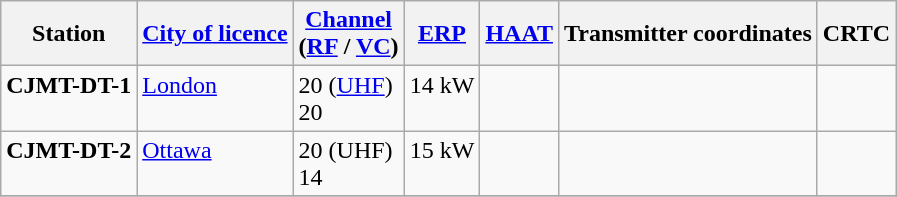<table class="wikitable">
<tr>
<th>Station</th>
<th><a href='#'>City of licence</a></th>
<th><a href='#'>Channel</a><br>(<a href='#'>RF</a> / <a href='#'>VC</a>)</th>
<th><a href='#'>ERP</a></th>
<th><a href='#'>HAAT</a></th>
<th>Transmitter coordinates</th>
<th>CRTC</th>
</tr>
<tr style="vertical-align: top; text-align: left;">
<td><strong>CJMT-DT-1</strong></td>
<td><a href='#'>London</a></td>
<td>20 (<a href='#'>UHF</a>)<br>20</td>
<td>14 kW</td>
<td></td>
<td></td>
<td></td>
</tr>
<tr style="vertical-align: top; text-align: left;">
<td><strong>CJMT-DT-2</strong></td>
<td><a href='#'>Ottawa</a></td>
<td>20 (UHF)<br>14</td>
<td>15 kW</td>
<td></td>
<td></td>
<td></td>
</tr>
<tr style="vertical-align: top; text-align: left;">
</tr>
</table>
